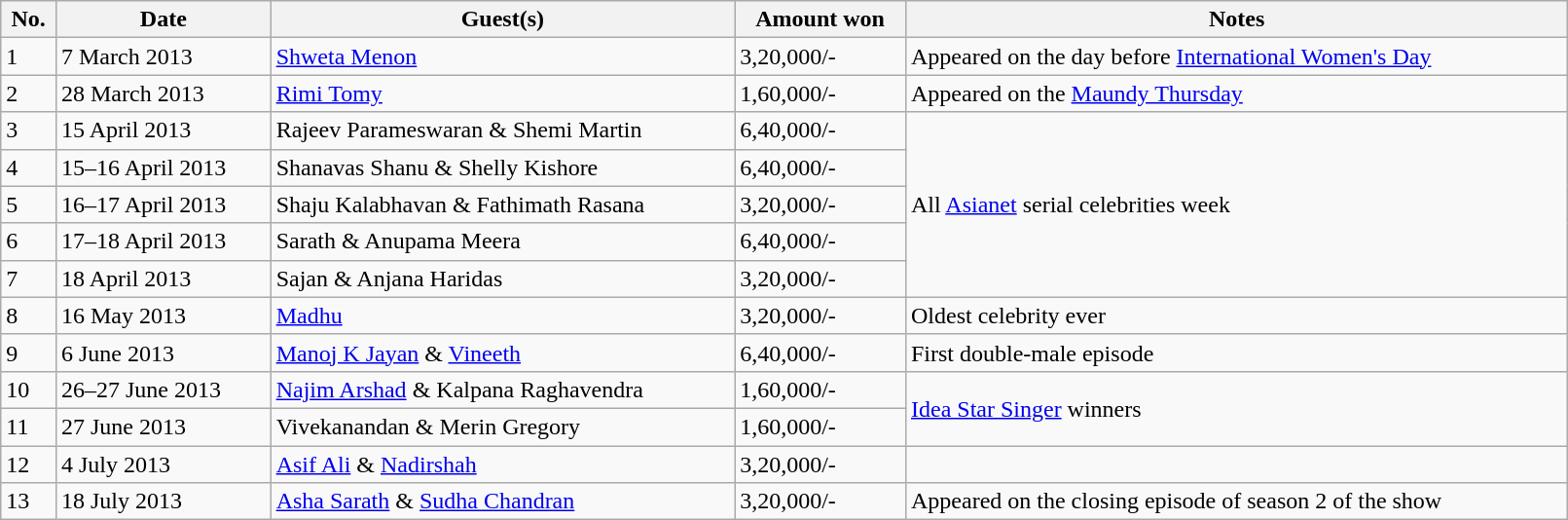<table class="wikitable sortable" style="width:85%;">
<tr>
<th>No.</th>
<th>Date</th>
<th>Guest(s)</th>
<th>Amount won</th>
<th>Notes</th>
</tr>
<tr>
<td>1</td>
<td>7 March 2013</td>
<td><a href='#'>Shweta Menon</a></td>
<td>3,20,000/-</td>
<td>Appeared on the day before <a href='#'>International Women's Day</a></td>
</tr>
<tr>
<td>2</td>
<td>28 March 2013</td>
<td><a href='#'>Rimi Tomy</a></td>
<td>1,60,000/-</td>
<td>Appeared on the <a href='#'>Maundy Thursday</a></td>
</tr>
<tr>
<td>3</td>
<td>15 April 2013</td>
<td>Rajeev Parameswaran & Shemi Martin</td>
<td>6,40,000/-</td>
<td rowspan="5">All <a href='#'>Asianet</a> serial celebrities week</td>
</tr>
<tr>
<td>4</td>
<td>15–16 April 2013</td>
<td>Shanavas Shanu & Shelly Kishore</td>
<td>6,40,000/-</td>
</tr>
<tr>
<td>5</td>
<td>16–17 April 2013</td>
<td>Shaju Kalabhavan & Fathimath Rasana</td>
<td>3,20,000/-</td>
</tr>
<tr>
<td>6</td>
<td>17–18 April 2013</td>
<td>Sarath & Anupama Meera</td>
<td>6,40,000/-</td>
</tr>
<tr>
<td>7</td>
<td>18 April 2013</td>
<td>Sajan & Anjana Haridas</td>
<td>3,20,000/-</td>
</tr>
<tr>
<td>8</td>
<td>16 May 2013</td>
<td><a href='#'>Madhu</a></td>
<td>3,20,000/-</td>
<td>Oldest celebrity ever</td>
</tr>
<tr>
<td>9</td>
<td>6 June 2013</td>
<td><a href='#'>Manoj K Jayan</a> & <a href='#'>Vineeth</a></td>
<td>6,40,000/-</td>
<td>First double-male episode</td>
</tr>
<tr>
<td>10</td>
<td>26–27 June 2013</td>
<td><a href='#'>Najim Arshad</a> & Kalpana Raghavendra</td>
<td>1,60,000/-</td>
<td rowspan="2"><a href='#'>Idea Star Singer</a> winners</td>
</tr>
<tr>
<td>11</td>
<td>27 June 2013</td>
<td>Vivekanandan & Merin Gregory</td>
<td>1,60,000/-</td>
</tr>
<tr>
<td>12</td>
<td>4 July 2013</td>
<td><a href='#'>Asif Ali</a> & <a href='#'>Nadirshah</a></td>
<td>3,20,000/-</td>
</tr>
<tr>
<td>13</td>
<td>18 July 2013</td>
<td><a href='#'>Asha Sarath</a> & <a href='#'>Sudha Chandran</a></td>
<td>3,20,000/-</td>
<td>Appeared on the closing episode of season 2 of the show</td>
</tr>
</table>
